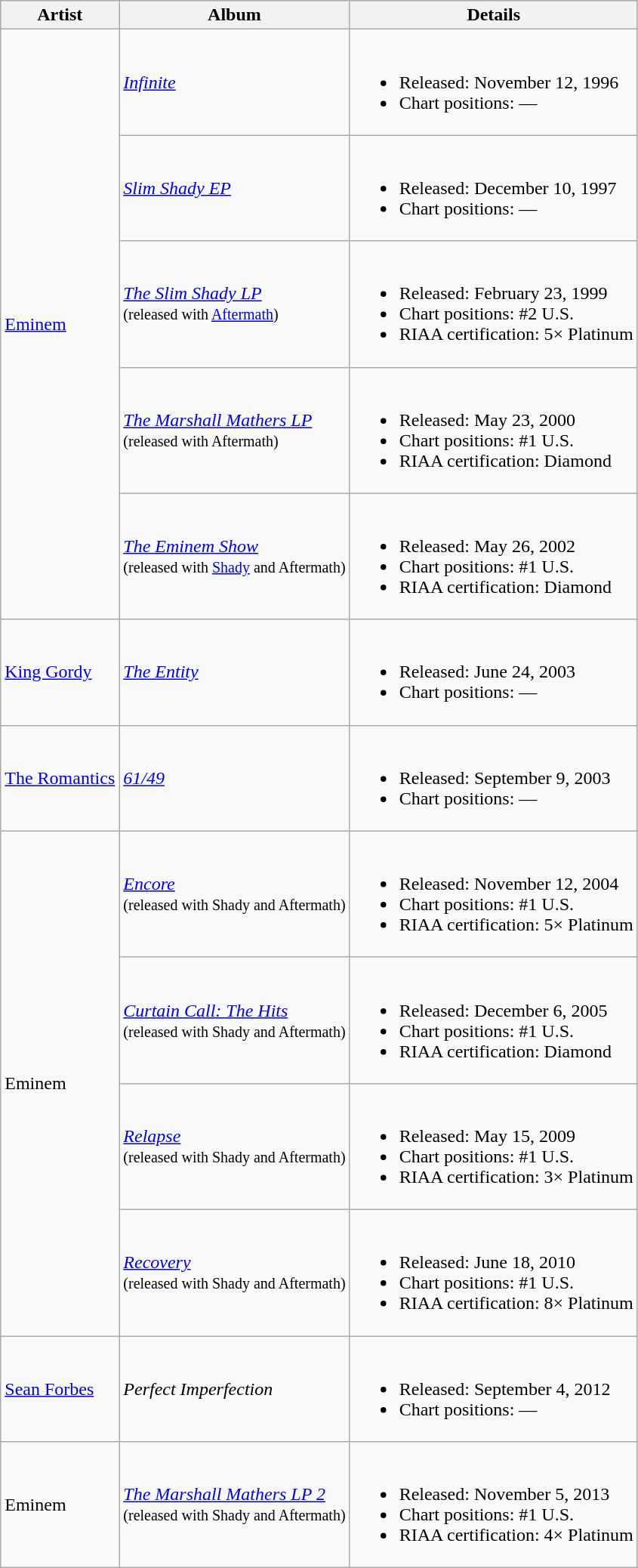<table class="wikitable sortable">
<tr>
<th>Artist</th>
<th>Album</th>
<th class="unsortable">Details</th>
</tr>
<tr>
<td rowspan="5"><a href='#'>Eminem</a></td>
<td><em><a href='#'>Infinite</a></em></td>
<td><br><ul><li>Released: November 12, 1996</li><li>Chart positions: —</li></ul></td>
</tr>
<tr>
<td><em><a href='#'>Slim Shady EP</a></em></td>
<td><br><ul><li>Released: December 10, 1997</li><li>Chart positions: —</li></ul></td>
</tr>
<tr>
<td><em><a href='#'>The Slim Shady LP</a></em><br><small>(released with <a href='#'>Aftermath</a>)</small></td>
<td><br><ul><li>Released: February 23, 1999</li><li>Chart positions: #2 U.S.</li><li>RIAA certification: 5× Platinum</li></ul></td>
</tr>
<tr>
<td><em><a href='#'>The Marshall Mathers LP</a></em><br><small>(released with Aftermath)</small></td>
<td><br><ul><li>Released: May 23, 2000</li><li>Chart positions: #1 U.S.</li><li>RIAA certification: Diamond</li></ul></td>
</tr>
<tr>
<td><em><a href='#'>The Eminem Show</a></em><br><small>(released with <a href='#'>Shady</a> and Aftermath)</small></td>
<td><br><ul><li>Released: May 26, 2002</li><li>Chart positions: #1 U.S.</li><li>RIAA certification: Diamond</li></ul></td>
</tr>
<tr>
<td><a href='#'>King Gordy</a></td>
<td><em><a href='#'>The Entity</a></em></td>
<td><br><ul><li>Released: June 24, 2003</li><li>Chart positions: —</li></ul></td>
</tr>
<tr>
<td><a href='#'>The Romantics</a></td>
<td><em><a href='#'>61/49</a></em></td>
<td><br><ul><li>Released: September 9, 2003</li><li>Chart positions: —</li></ul></td>
</tr>
<tr>
<td rowspan="4">Eminem</td>
<td><em><a href='#'>Encore</a></em><br><small>(released with Shady and Aftermath)</small></td>
<td><br><ul><li>Released: November 12, 2004</li><li>Chart positions: #1 U.S.</li><li>RIAA certification: 5× Platinum</li></ul></td>
</tr>
<tr>
<td><em><a href='#'>Curtain Call: The Hits</a></em><br><small>(released with Shady and Aftermath)</small></td>
<td><br><ul><li>Released: December 6, 2005</li><li>Chart positions: #1 U.S.</li><li>RIAA certification: Diamond</li></ul></td>
</tr>
<tr>
<td><em><a href='#'>Relapse</a></em><br><small>(released with Shady and Aftermath)</small></td>
<td><br><ul><li>Released: May 15, 2009</li><li>Chart positions: #1 U.S.</li><li>RIAA certification: 3× Platinum</li></ul></td>
</tr>
<tr>
<td><em><a href='#'>Recovery</a></em><br><small>(released with Shady and Aftermath)</small></td>
<td><br><ul><li>Released: June 18, 2010</li><li>Chart positions: #1 U.S.</li><li>RIAA certification: 8× Platinum</li></ul></td>
</tr>
<tr>
<td><a href='#'>Sean Forbes</a></td>
<td><em>Perfect Imperfection</em></td>
<td><br><ul><li>Released: September 4, 2012</li><li>Chart positions: —</li></ul></td>
</tr>
<tr>
<td>Eminem</td>
<td><em><a href='#'>The Marshall Mathers LP 2</a></em><br><small>(released with Shady and Aftermath)</small></td>
<td><br><ul><li>Released: November 5, 2013</li><li>Chart positions: #1 U.S.</li><li>RIAA certification: 4× Platinum</li></ul></td>
</tr>
</table>
